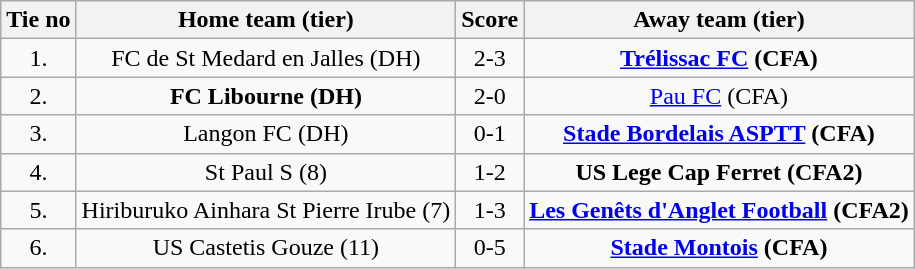<table class="wikitable" style="text-align: center">
<tr>
<th>Tie no</th>
<th>Home team (tier)</th>
<th>Score</th>
<th>Away team (tier)</th>
</tr>
<tr>
<td>1.</td>
<td>FC de St Medard en Jalles (DH)</td>
<td>2-3</td>
<td><strong><a href='#'>Trélissac FC</a> (CFA)</strong></td>
</tr>
<tr>
<td>2.</td>
<td><strong>FC Libourne (DH)</strong></td>
<td>2-0</td>
<td><a href='#'>Pau FC</a> (CFA)</td>
</tr>
<tr>
<td>3.</td>
<td>Langon FC (DH)</td>
<td>0-1</td>
<td><strong><a href='#'>Stade Bordelais ASPTT</a> (CFA)</strong></td>
</tr>
<tr>
<td>4.</td>
<td>St Paul S (8)</td>
<td>1-2</td>
<td><strong>US Lege Cap Ferret (CFA2)</strong></td>
</tr>
<tr>
<td>5.</td>
<td>Hiriburuko Ainhara St Pierre Irube (7)</td>
<td>1-3</td>
<td><strong><a href='#'>Les Genêts d'Anglet Football</a> (CFA2)</strong></td>
</tr>
<tr>
<td>6.</td>
<td>US Castetis Gouze (11)</td>
<td>0-5</td>
<td><strong><a href='#'>Stade Montois</a> (CFA)</strong></td>
</tr>
</table>
